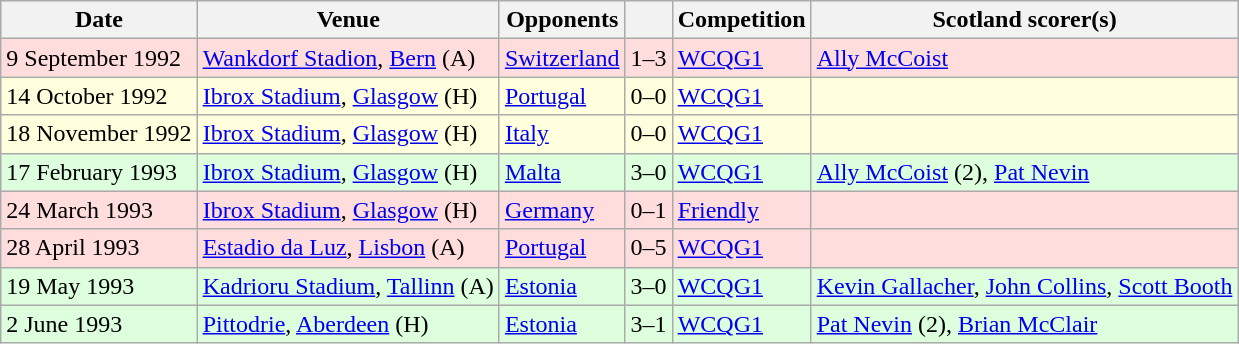<table class="wikitable">
<tr>
<th>Date</th>
<th>Venue</th>
<th>Opponents</th>
<th></th>
<th>Competition</th>
<th>Scotland scorer(s)</th>
</tr>
<tr bgcolor=#ffdddd>
<td>9 September 1992</td>
<td><a href='#'>Wankdorf Stadion</a>, <a href='#'>Bern</a> (A)</td>
<td> <a href='#'>Switzerland</a></td>
<td align=center>1–3</td>
<td><a href='#'>WCQG1</a></td>
<td><a href='#'>Ally McCoist</a></td>
</tr>
<tr bgcolor=#ffffdd>
<td>14 October 1992</td>
<td><a href='#'>Ibrox Stadium</a>, <a href='#'>Glasgow</a> (H)</td>
<td> <a href='#'>Portugal</a></td>
<td align=center>0–0</td>
<td><a href='#'>WCQG1</a></td>
<td></td>
</tr>
<tr bgcolor=#ffffdd>
<td>18 November 1992</td>
<td><a href='#'>Ibrox Stadium</a>, <a href='#'>Glasgow</a> (H)</td>
<td> <a href='#'>Italy</a></td>
<td align=center>0–0</td>
<td><a href='#'>WCQG1</a></td>
<td></td>
</tr>
<tr bgcolor=#ddffdd>
<td>17 February 1993</td>
<td><a href='#'>Ibrox Stadium</a>, <a href='#'>Glasgow</a> (H)</td>
<td> <a href='#'>Malta</a></td>
<td align=center>3–0</td>
<td><a href='#'>WCQG1</a></td>
<td><a href='#'>Ally McCoist</a> (2), <a href='#'>Pat Nevin</a></td>
</tr>
<tr bgcolor=#ffdddd>
<td>24 March 1993</td>
<td><a href='#'>Ibrox Stadium</a>, <a href='#'>Glasgow</a> (H)</td>
<td> <a href='#'>Germany</a></td>
<td align=center>0–1</td>
<td><a href='#'>Friendly</a></td>
<td></td>
</tr>
<tr bgcolor=#ffdddd>
<td>28 April 1993</td>
<td><a href='#'>Estadio da Luz</a>, <a href='#'>Lisbon</a> (A)</td>
<td> <a href='#'>Portugal</a></td>
<td align=center>0–5</td>
<td><a href='#'>WCQG1</a></td>
<td></td>
</tr>
<tr bgcolor=#ddffdd>
<td>19 May 1993</td>
<td><a href='#'>Kadrioru Stadium</a>, <a href='#'>Tallinn</a> (A)</td>
<td> <a href='#'>Estonia</a></td>
<td align=center>3–0</td>
<td><a href='#'>WCQG1</a></td>
<td><a href='#'>Kevin Gallacher</a>, <a href='#'>John Collins</a>, <a href='#'>Scott Booth</a></td>
</tr>
<tr bgcolor=#ddffdd>
<td>2 June 1993</td>
<td><a href='#'>Pittodrie</a>, <a href='#'>Aberdeen</a> (H)</td>
<td> <a href='#'>Estonia</a></td>
<td align=center>3–1</td>
<td><a href='#'>WCQG1</a></td>
<td><a href='#'>Pat Nevin</a> (2), <a href='#'>Brian McClair</a></td>
</tr>
</table>
